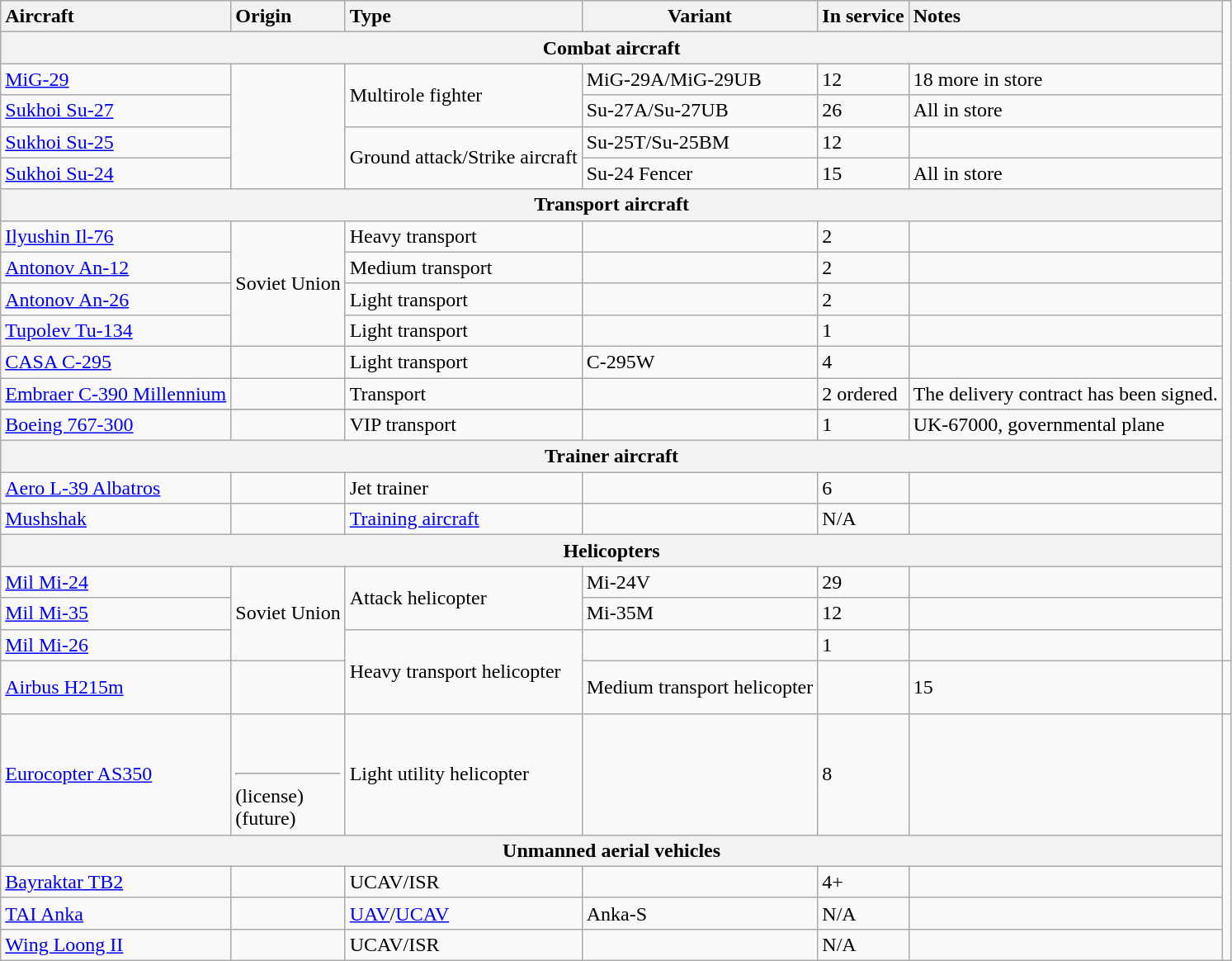<table class="wikitable">
<tr>
<th style="text-align: left;">Aircraft</th>
<th style="text-align: left;">Origin</th>
<th style="text-align: left;">Type</th>
<th>Variant</th>
<th style="text-align: left;">In service</th>
<th style="text-align: left;">Notes</th>
</tr>
<tr>
<th colspan="6">Combat aircraft</th>
</tr>
<tr>
<td><a href='#'>MiG-29</a></td>
<td rowspan="4"></td>
<td rowspan="2">Multirole fighter</td>
<td>MiG-29A/MiG-29UB</td>
<td>12</td>
<td>18 more in store</td>
</tr>
<tr>
<td><a href='#'>Sukhoi Su-27</a></td>
<td>Su-27A/Su-27UB</td>
<td>26</td>
<td>All in store</td>
</tr>
<tr>
<td><a href='#'>Sukhoi Su-25</a></td>
<td rowspan="2">Ground attack/Strike aircraft</td>
<td>Su-25T/Su-25BM</td>
<td>12</td>
<td></td>
</tr>
<tr>
<td><a href='#'>Sukhoi Su-24</a></td>
<td>Su-24 Fencer</td>
<td>15</td>
<td>All in store</td>
</tr>
<tr>
<th colspan="6">Transport aircraft</th>
</tr>
<tr>
<td><a href='#'>Ilyushin Il-76</a></td>
<td rowspan="4">Soviet Union</td>
<td>Heavy transport</td>
<td></td>
<td>2</td>
<td></td>
</tr>
<tr>
<td><a href='#'>Antonov An-12</a></td>
<td>Medium transport</td>
<td></td>
<td>2</td>
<td></td>
</tr>
<tr>
<td><a href='#'>Antonov An-26</a></td>
<td>Light transport</td>
<td></td>
<td>2</td>
<td></td>
</tr>
<tr>
<td><a href='#'>Tupolev Tu-134</a></td>
<td>Light transport</td>
<td></td>
<td>1</td>
<td></td>
</tr>
<tr>
<td><a href='#'>CASA C-295</a></td>
<td><br></td>
<td>Light transport</td>
<td>C-295W</td>
<td>4</td>
<td></td>
</tr>
<tr>
<td><a href='#'>Embraer C-390 Millennium</a></td>
<td></td>
<td>Transport</td>
<td></td>
<td>2 ordered</td>
<td>The delivery contract has been signed.</td>
</tr>
<tr>
</tr>
<tr>
<td><a href='#'>Boeing 767-300</a></td>
<td></td>
<td>VIP transport</td>
<td></td>
<td>1</td>
<td>UK-67000, governmental plane</td>
</tr>
<tr>
<th colspan="6">Trainer aircraft</th>
</tr>
<tr>
<td><a href='#'>Aero L-39 Albatros</a></td>
<td></td>
<td>Jet trainer</td>
<td></td>
<td>6</td>
<td></td>
</tr>
<tr>
<td><a href='#'>Mushshak</a></td>
<td></td>
<td><a href='#'>Training aircraft</a></td>
<td></td>
<td>N/A</td>
<td></td>
</tr>
<tr>
<th colspan="6">Helicopters</th>
</tr>
<tr>
<td><a href='#'>Mil Mi-24</a></td>
<td rowspan="3">Soviet Union</td>
<td rowspan="2">Attack helicopter</td>
<td>Mi-24V</td>
<td>29</td>
<td></td>
</tr>
<tr>
<td><a href='#'>Mil Mi-35</a></td>
<td>Mi-35M</td>
<td>12</td>
<td></td>
</tr>
<tr>
<td><a href='#'>Mil Mi-26</a></td>
<td rowspan="2">Heavy transport helicopter</td>
<td></td>
<td>1</td>
<td></td>
</tr>
<tr>
<td><a href='#'>Airbus H215m</a></td>
<td><br><br></td>
<td>Medium transport helicopter</td>
<td></td>
<td>15</td>
<td></td>
</tr>
<tr>
<td><a href='#'>Eurocopter AS350</a></td>
<td><br><br><hr> (license)<br> (future)</td>
<td>Light utility helicopter</td>
<td></td>
<td>8</td>
<td></td>
</tr>
<tr>
<th colspan="6">Unmanned aerial vehicles</th>
</tr>
<tr>
<td><a href='#'>Bayraktar TB2</a></td>
<td></td>
<td>UCAV/ISR</td>
<td></td>
<td>4+</td>
<td></td>
</tr>
<tr>
<td><a href='#'>TAI Anka</a></td>
<td></td>
<td><a href='#'>UAV</a>/<a href='#'>UCAV</a></td>
<td>Anka-S</td>
<td>N/A</td>
<td></td>
</tr>
<tr>
<td><a href='#'>Wing Loong II</a></td>
<td></td>
<td>UCAV/ISR</td>
<td></td>
<td>N/A</td>
<td></td>
</tr>
</table>
